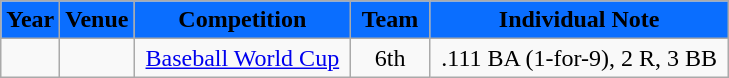<table class="wikitable">
<tr>
<th style="background:#0A6EFF"><span>Year</span></th>
<th style="background:#0A6EFF"><span>Venue</span></th>
<th style="background:#0A6EFF"><span>Competition</span></th>
<th style="background:#0A6EFF"><span> Team </span></th>
<th style="background:#0A6EFF"><span> Individual Note </span></th>
</tr>
<tr>
<td style="text-align:center">  </td>
<td>  </td>
<td> <a href='#'>Baseball World Cup</a> </td>
<td style="text-align:center">6th</td>
<td style="text-align:center"> .111 BA (1-for-9), 2 R, 3 BB </td>
</tr>
</table>
